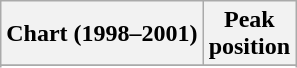<table class="wikitable sortable plainrowheaders" style="text-align:center">
<tr>
<th scope="col">Chart (1998–2001)</th>
<th scope="col">Peak<br>position</th>
</tr>
<tr>
</tr>
<tr>
</tr>
</table>
